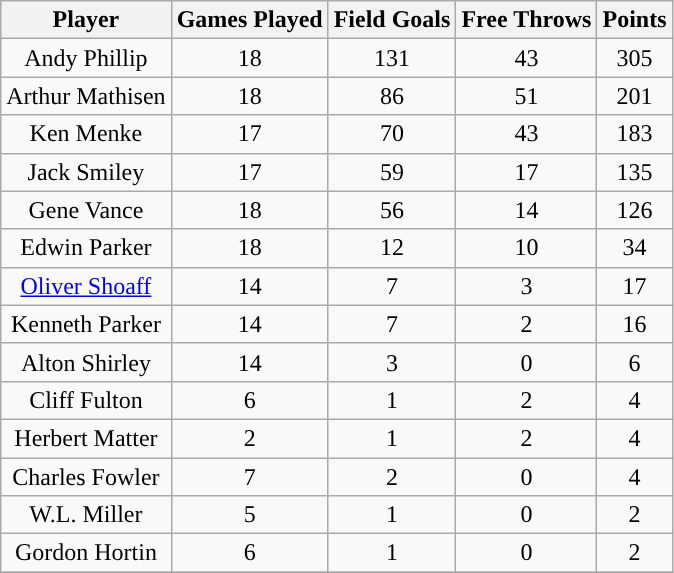<table class="wikitable sortable">
<tr>
<th>Player</th>
<th>Games Played</th>
<th>Field Goals</th>
<th>Free Throws</th>
<th>Points</th>
</tr>
<tr align="center" bgcolor="">
<td>Andy Phillip</td>
<td>18</td>
<td>131</td>
<td>43</td>
<td>305</td>
</tr>
<tr align="center" bgcolor="">
<td>Arthur Mathisen</td>
<td>18</td>
<td>86</td>
<td>51</td>
<td>201</td>
</tr>
<tr align="center" bgcolor="">
<td>Ken Menke</td>
<td>17</td>
<td>70</td>
<td>43</td>
<td>183</td>
</tr>
<tr align="center" bgcolor="">
<td>Jack Smiley</td>
<td>17</td>
<td>59</td>
<td>17</td>
<td>135</td>
</tr>
<tr align="center" bgcolor="">
<td>Gene Vance</td>
<td>18</td>
<td>56</td>
<td>14</td>
<td>126</td>
</tr>
<tr align="center" bgcolor="">
<td>Edwin Parker</td>
<td>18</td>
<td>12</td>
<td>10</td>
<td>34</td>
</tr>
<tr align="center" bgcolor="">
<td><a href='#'>Oliver Shoaff</a></td>
<td>14</td>
<td>7</td>
<td>3</td>
<td>17</td>
</tr>
<tr align="center" bgcolor="">
<td>Kenneth Parker</td>
<td>14</td>
<td>7</td>
<td>2</td>
<td>16</td>
</tr>
<tr align="center" bgcolor="">
<td>Alton Shirley</td>
<td>14</td>
<td>3</td>
<td>0</td>
<td>6</td>
</tr>
<tr align="center" bgcolor="">
<td>Cliff Fulton</td>
<td>6</td>
<td>1</td>
<td>2</td>
<td>4</td>
</tr>
<tr align="center" bgcolor="">
<td>Herbert Matter</td>
<td>2</td>
<td>1</td>
<td>2</td>
<td>4</td>
</tr>
<tr align="center" bgcolor="">
<td>Charles Fowler</td>
<td>7</td>
<td>2</td>
<td>0</td>
<td>4</td>
</tr>
<tr align="center" bgcolor="">
<td>W.L. Miller</td>
<td>5</td>
<td>1</td>
<td>0</td>
<td>2</td>
</tr>
<tr align="center" bgcolor="">
<td>Gordon Hortin</td>
<td>6</td>
<td>1</td>
<td>0</td>
<td>2</td>
</tr>
<tr align="center" bgcolor="">
</tr>
</table>
